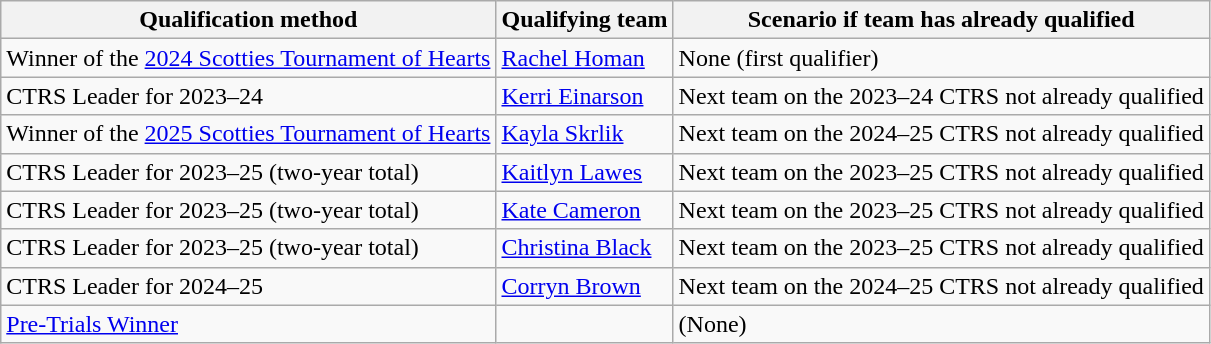<table class="wikitable">
<tr>
<th scope="col">Qualification method</th>
<th scope="col">Qualifying team</th>
<th scope="col">Scenario if team has already qualified</th>
</tr>
<tr>
<td>Winner of the <a href='#'>2024 Scotties Tournament of Hearts</a></td>
<td> <a href='#'>Rachel Homan</a></td>
<td>None (first qualifier)</td>
</tr>
<tr>
<td>CTRS Leader for 2023–24</td>
<td> <a href='#'>Kerri Einarson</a></td>
<td>Next team on the 2023–24 CTRS not already qualified</td>
</tr>
<tr>
<td>Winner of the <a href='#'>2025 Scotties Tournament of Hearts</a></td>
<td> <a href='#'>Kayla Skrlik</a></td>
<td>Next team on the 2024–25 CTRS not already qualified</td>
</tr>
<tr>
<td>CTRS Leader for 2023–25 (two-year total)</td>
<td> <a href='#'>Kaitlyn Lawes</a></td>
<td>Next team on the 2023–25 CTRS not already qualified</td>
</tr>
<tr>
<td>CTRS Leader for 2023–25 (two-year total)</td>
<td> <a href='#'>Kate Cameron</a></td>
<td>Next team on the 2023–25 CTRS not already qualified</td>
</tr>
<tr>
<td>CTRS Leader for 2023–25 (two-year total)</td>
<td> <a href='#'>Christina Black</a></td>
<td>Next team on the 2023–25 CTRS not already qualified</td>
</tr>
<tr>
<td>CTRS Leader for 2024–25</td>
<td> <a href='#'>Corryn Brown</a></td>
<td>Next team on the 2024–25 CTRS not already qualified</td>
</tr>
<tr>
<td><a href='#'>Pre-Trials Winner</a></td>
<td></td>
<td>(None)</td>
</tr>
</table>
